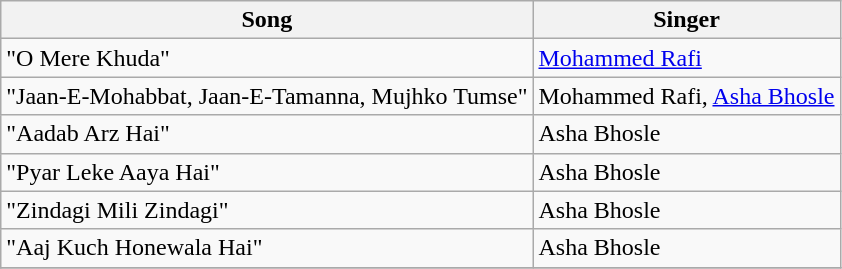<table class="wikitable">
<tr>
<th>Song</th>
<th>Singer</th>
</tr>
<tr>
<td>"O Mere Khuda"</td>
<td><a href='#'>Mohammed Rafi</a></td>
</tr>
<tr>
<td>"Jaan-E-Mohabbat, Jaan-E-Tamanna, Mujhko Tumse"</td>
<td>Mohammed Rafi, <a href='#'>Asha Bhosle</a></td>
</tr>
<tr>
<td>"Aadab Arz Hai"</td>
<td>Asha Bhosle</td>
</tr>
<tr>
<td>"Pyar Leke Aaya Hai"</td>
<td>Asha Bhosle</td>
</tr>
<tr>
<td>"Zindagi Mili Zindagi"</td>
<td>Asha Bhosle</td>
</tr>
<tr>
<td>"Aaj Kuch Honewala Hai"</td>
<td>Asha Bhosle</td>
</tr>
<tr>
</tr>
</table>
